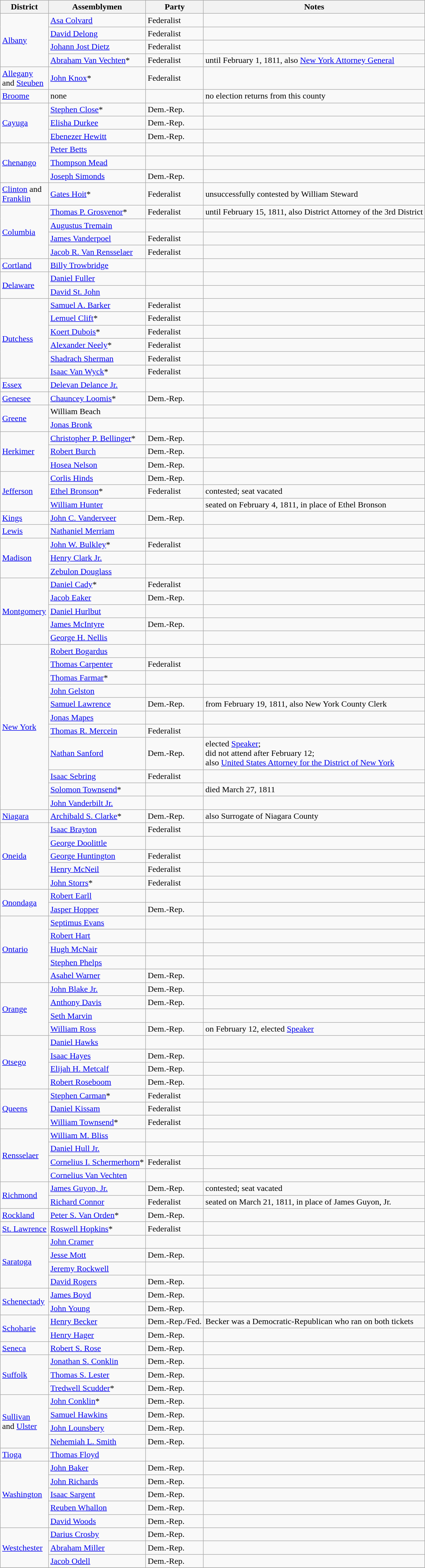<table class=wikitable>
<tr>
<th>District</th>
<th>Assemblymen</th>
<th>Party</th>
<th>Notes</th>
</tr>
<tr>
<td rowspan="4"><a href='#'>Albany</a></td>
<td><a href='#'>Asa Colvard</a></td>
<td>Federalist</td>
<td></td>
</tr>
<tr>
<td><a href='#'>David Delong</a></td>
<td>Federalist</td>
<td></td>
</tr>
<tr>
<td><a href='#'>Johann Jost Dietz</a></td>
<td>Federalist</td>
<td></td>
</tr>
<tr>
<td><a href='#'>Abraham Van Vechten</a>*</td>
<td>Federalist</td>
<td>until February 1, 1811, also <a href='#'>New York Attorney General</a></td>
</tr>
<tr>
<td><a href='#'>Allegany</a> <br>and <a href='#'>Steuben</a></td>
<td><a href='#'>John Knox</a>*</td>
<td>Federalist</td>
<td></td>
</tr>
<tr>
<td><a href='#'>Broome</a></td>
<td>none</td>
<td></td>
<td>no election returns from this county</td>
</tr>
<tr>
<td rowspan="3"><a href='#'>Cayuga</a></td>
<td><a href='#'>Stephen Close</a>*</td>
<td>Dem.-Rep.</td>
<td></td>
</tr>
<tr>
<td><a href='#'>Elisha Durkee</a></td>
<td>Dem.-Rep.</td>
<td></td>
</tr>
<tr>
<td><a href='#'>Ebenezer Hewitt</a></td>
<td>Dem.-Rep.</td>
<td></td>
</tr>
<tr>
<td rowspan="3"><a href='#'>Chenango</a></td>
<td><a href='#'>Peter Betts</a></td>
<td></td>
<td></td>
</tr>
<tr>
<td><a href='#'>Thompson Mead</a></td>
<td></td>
<td></td>
</tr>
<tr>
<td><a href='#'>Joseph Simonds</a></td>
<td>Dem.-Rep.</td>
<td></td>
</tr>
<tr>
<td><a href='#'>Clinton</a> and <br><a href='#'>Franklin</a></td>
<td><a href='#'>Gates Hoit</a>*</td>
<td>Federalist</td>
<td>unsuccessfully contested by William Steward</td>
</tr>
<tr>
<td rowspan="4"><a href='#'>Columbia</a></td>
<td><a href='#'>Thomas P. Grosvenor</a>*</td>
<td>Federalist</td>
<td>until February 15, 1811, also District Attorney of the 3rd District</td>
</tr>
<tr>
<td><a href='#'>Augustus Tremain</a></td>
<td></td>
<td></td>
</tr>
<tr>
<td><a href='#'>James Vanderpoel</a></td>
<td>Federalist</td>
<td></td>
</tr>
<tr>
<td><a href='#'>Jacob R. Van Rensselaer</a></td>
<td>Federalist</td>
<td></td>
</tr>
<tr>
<td><a href='#'>Cortland</a></td>
<td><a href='#'>Billy Trowbridge</a></td>
<td></td>
<td></td>
</tr>
<tr>
<td rowspan="2"><a href='#'>Delaware</a></td>
<td><a href='#'>Daniel Fuller</a></td>
<td></td>
<td></td>
</tr>
<tr>
<td><a href='#'>David St. John</a></td>
<td></td>
<td></td>
</tr>
<tr>
<td rowspan="6"><a href='#'>Dutchess</a></td>
<td><a href='#'>Samuel A. Barker</a></td>
<td>Federalist</td>
<td></td>
</tr>
<tr>
<td><a href='#'>Lemuel Clift</a>*</td>
<td>Federalist</td>
<td></td>
</tr>
<tr>
<td><a href='#'>Koert Dubois</a>*</td>
<td>Federalist</td>
<td></td>
</tr>
<tr>
<td><a href='#'>Alexander Neely</a>*</td>
<td>Federalist</td>
<td></td>
</tr>
<tr>
<td><a href='#'>Shadrach Sherman</a></td>
<td>Federalist</td>
<td></td>
</tr>
<tr>
<td><a href='#'>Isaac Van Wyck</a>*</td>
<td>Federalist</td>
<td></td>
</tr>
<tr>
<td><a href='#'>Essex</a></td>
<td><a href='#'>Delevan Delance Jr.</a></td>
<td></td>
<td></td>
</tr>
<tr>
<td><a href='#'>Genesee</a></td>
<td><a href='#'>Chauncey Loomis</a>*</td>
<td>Dem.-Rep.</td>
<td></td>
</tr>
<tr>
<td rowspan="2"><a href='#'>Greene</a></td>
<td>William Beach</td>
<td></td>
<td></td>
</tr>
<tr>
<td><a href='#'>Jonas Bronk</a></td>
<td></td>
<td></td>
</tr>
<tr>
<td rowspan="3"><a href='#'>Herkimer</a></td>
<td><a href='#'>Christopher P. Bellinger</a>*</td>
<td>Dem.-Rep.</td>
<td></td>
</tr>
<tr>
<td><a href='#'>Robert Burch</a></td>
<td>Dem.-Rep.</td>
<td></td>
</tr>
<tr>
<td><a href='#'>Hosea Nelson</a></td>
<td>Dem.-Rep.</td>
<td></td>
</tr>
<tr>
<td rowspan="3"><a href='#'>Jefferson</a></td>
<td><a href='#'>Corlis Hinds</a></td>
<td>Dem.-Rep.</td>
<td></td>
</tr>
<tr>
<td><a href='#'>Ethel Bronson</a>*</td>
<td>Federalist</td>
<td>contested; seat vacated</td>
</tr>
<tr>
<td><a href='#'>William Hunter</a></td>
<td></td>
<td>seated on February 4, 1811, in place of Ethel Bronson</td>
</tr>
<tr>
<td><a href='#'>Kings</a></td>
<td><a href='#'>John C. Vanderveer</a></td>
<td>Dem.-Rep.</td>
<td></td>
</tr>
<tr>
<td><a href='#'>Lewis</a></td>
<td><a href='#'>Nathaniel Merriam</a></td>
<td></td>
<td></td>
</tr>
<tr>
<td rowspan="3"><a href='#'>Madison</a></td>
<td><a href='#'>John W. Bulkley</a>*</td>
<td>Federalist</td>
<td></td>
</tr>
<tr>
<td><a href='#'>Henry Clark Jr.</a></td>
<td></td>
<td></td>
</tr>
<tr>
<td><a href='#'>Zebulon Douglass</a></td>
<td></td>
<td></td>
</tr>
<tr>
<td rowspan="5"><a href='#'>Montgomery</a></td>
<td><a href='#'>Daniel Cady</a>*</td>
<td>Federalist</td>
<td></td>
</tr>
<tr>
<td><a href='#'>Jacob Eaker</a></td>
<td>Dem.-Rep.</td>
<td></td>
</tr>
<tr>
<td><a href='#'>Daniel Hurlbut</a></td>
<td></td>
<td></td>
</tr>
<tr>
<td><a href='#'>James McIntyre</a></td>
<td>Dem.-Rep.</td>
<td></td>
</tr>
<tr>
<td><a href='#'>George H. Nellis</a></td>
<td></td>
<td></td>
</tr>
<tr>
<td rowspan="11"><a href='#'>New York</a></td>
<td><a href='#'>Robert Bogardus</a></td>
<td></td>
<td></td>
</tr>
<tr>
<td><a href='#'>Thomas Carpenter</a></td>
<td>Federalist</td>
<td></td>
</tr>
<tr>
<td><a href='#'>Thomas Farmar</a>*</td>
<td></td>
<td></td>
</tr>
<tr>
<td><a href='#'>John Gelston</a></td>
<td></td>
<td></td>
</tr>
<tr>
<td><a href='#'>Samuel Lawrence</a></td>
<td>Dem.-Rep.</td>
<td>from February 19, 1811, also New York County Clerk</td>
</tr>
<tr>
<td><a href='#'>Jonas Mapes</a></td>
<td></td>
<td></td>
</tr>
<tr>
<td><a href='#'>Thomas R. Mercein</a></td>
<td>Federalist</td>
<td></td>
</tr>
<tr>
<td><a href='#'>Nathan Sanford</a></td>
<td>Dem.-Rep.</td>
<td>elected <a href='#'>Speaker</a>; <br>did not attend after February 12; <br>also <a href='#'>United States Attorney for the District of New York</a></td>
</tr>
<tr>
<td><a href='#'>Isaac Sebring</a></td>
<td>Federalist</td>
<td></td>
</tr>
<tr>
<td><a href='#'>Solomon Townsend</a>*</td>
<td></td>
<td>died March 27, 1811</td>
</tr>
<tr>
<td><a href='#'>John Vanderbilt Jr.</a></td>
<td></td>
<td></td>
</tr>
<tr>
<td><a href='#'>Niagara</a></td>
<td><a href='#'>Archibald S. Clarke</a>*</td>
<td>Dem.-Rep.</td>
<td>also Surrogate of Niagara County</td>
</tr>
<tr>
<td rowspan="5"><a href='#'>Oneida</a></td>
<td><a href='#'>Isaac Brayton</a></td>
<td>Federalist</td>
<td></td>
</tr>
<tr>
<td><a href='#'>George Doolittle</a></td>
<td></td>
<td></td>
</tr>
<tr>
<td><a href='#'>George Huntington</a></td>
<td>Federalist</td>
<td></td>
</tr>
<tr>
<td><a href='#'>Henry McNeil</a></td>
<td>Federalist</td>
<td></td>
</tr>
<tr>
<td><a href='#'>John Storrs</a>*</td>
<td>Federalist</td>
<td></td>
</tr>
<tr>
<td rowspan="2"><a href='#'>Onondaga</a></td>
<td><a href='#'>Robert Earll</a></td>
<td></td>
<td></td>
</tr>
<tr>
<td><a href='#'>Jasper Hopper</a></td>
<td>Dem.-Rep.</td>
<td></td>
</tr>
<tr>
<td rowspan="5"><a href='#'>Ontario</a></td>
<td><a href='#'>Septimus Evans</a></td>
<td></td>
<td></td>
</tr>
<tr>
<td><a href='#'>Robert Hart</a></td>
<td></td>
<td></td>
</tr>
<tr>
<td><a href='#'>Hugh McNair</a></td>
<td></td>
<td></td>
</tr>
<tr>
<td><a href='#'>Stephen Phelps</a></td>
<td></td>
<td></td>
</tr>
<tr>
<td><a href='#'>Asahel Warner</a></td>
<td>Dem.-Rep.</td>
<td></td>
</tr>
<tr>
<td rowspan="4"><a href='#'>Orange</a></td>
<td><a href='#'>John Blake Jr.</a></td>
<td>Dem.-Rep.</td>
<td></td>
</tr>
<tr>
<td><a href='#'>Anthony Davis</a></td>
<td>Dem.-Rep.</td>
<td></td>
</tr>
<tr>
<td><a href='#'>Seth Marvin</a></td>
<td></td>
<td></td>
</tr>
<tr>
<td><a href='#'>William Ross</a></td>
<td>Dem.-Rep.</td>
<td>on February 12, elected <a href='#'>Speaker</a></td>
</tr>
<tr>
<td rowspan="4"><a href='#'>Otsego</a></td>
<td><a href='#'>Daniel Hawks</a></td>
<td></td>
<td></td>
</tr>
<tr>
<td><a href='#'>Isaac Hayes</a></td>
<td>Dem.-Rep.</td>
<td></td>
</tr>
<tr>
<td><a href='#'>Elijah H. Metcalf</a></td>
<td>Dem.-Rep.</td>
<td></td>
</tr>
<tr>
<td><a href='#'>Robert Roseboom</a></td>
<td>Dem.-Rep.</td>
<td></td>
</tr>
<tr>
<td rowspan="3"><a href='#'>Queens</a></td>
<td><a href='#'>Stephen Carman</a>*</td>
<td>Federalist</td>
<td></td>
</tr>
<tr>
<td><a href='#'>Daniel Kissam</a></td>
<td>Federalist</td>
<td></td>
</tr>
<tr>
<td><a href='#'>William Townsend</a>*</td>
<td>Federalist</td>
<td></td>
</tr>
<tr>
<td rowspan="4"><a href='#'>Rensselaer</a></td>
<td><a href='#'>William M. Bliss</a></td>
<td></td>
<td></td>
</tr>
<tr>
<td><a href='#'>Daniel Hull Jr.</a></td>
<td></td>
<td></td>
</tr>
<tr>
<td><a href='#'>Cornelius I. Schermerhorn</a>*</td>
<td>Federalist</td>
<td></td>
</tr>
<tr>
<td><a href='#'>Cornelius Van Vechten</a></td>
<td></td>
<td></td>
</tr>
<tr>
<td rowspan="2"><a href='#'>Richmond</a></td>
<td><a href='#'>James Guyon, Jr.</a></td>
<td>Dem.-Rep.</td>
<td>contested; seat vacated</td>
</tr>
<tr>
<td><a href='#'>Richard Connor</a></td>
<td>Federalist</td>
<td>seated on March 21, 1811, in place of James Guyon, Jr.</td>
</tr>
<tr>
<td><a href='#'>Rockland</a></td>
<td><a href='#'>Peter S. Van Orden</a>*</td>
<td>Dem.-Rep.</td>
<td></td>
</tr>
<tr>
<td><a href='#'>St. Lawrence</a></td>
<td><a href='#'>Roswell Hopkins</a>*</td>
<td>Federalist</td>
<td></td>
</tr>
<tr>
<td rowspan="4"><a href='#'>Saratoga</a></td>
<td><a href='#'>John Cramer</a></td>
<td></td>
<td></td>
</tr>
<tr>
<td><a href='#'>Jesse Mott</a></td>
<td>Dem.-Rep.</td>
<td></td>
</tr>
<tr>
<td><a href='#'>Jeremy Rockwell</a></td>
<td></td>
<td></td>
</tr>
<tr>
<td><a href='#'>David Rogers</a></td>
<td>Dem.-Rep.</td>
<td></td>
</tr>
<tr>
<td rowspan="2"><a href='#'>Schenectady</a></td>
<td><a href='#'>James Boyd</a></td>
<td>Dem.-Rep.</td>
<td></td>
</tr>
<tr>
<td><a href='#'>John Young</a></td>
<td>Dem.-Rep.</td>
<td></td>
</tr>
<tr>
<td rowspan="2"><a href='#'>Schoharie</a></td>
<td><a href='#'>Henry Becker</a></td>
<td>Dem.-Rep./Fed.</td>
<td>Becker was a Democratic-Republican who ran on both tickets</td>
</tr>
<tr>
<td><a href='#'>Henry Hager</a></td>
<td>Dem.-Rep.</td>
<td></td>
</tr>
<tr>
<td><a href='#'>Seneca</a></td>
<td><a href='#'>Robert S. Rose</a></td>
<td>Dem.-Rep.</td>
<td></td>
</tr>
<tr>
<td rowspan="3"><a href='#'>Suffolk</a></td>
<td><a href='#'>Jonathan S. Conklin</a></td>
<td>Dem.-Rep.</td>
<td></td>
</tr>
<tr>
<td><a href='#'>Thomas S. Lester</a></td>
<td>Dem.-Rep.</td>
<td></td>
</tr>
<tr>
<td><a href='#'>Tredwell Scudder</a>*</td>
<td>Dem.-Rep.</td>
<td></td>
</tr>
<tr>
<td rowspan="4"><a href='#'>Sullivan</a> <br>and <a href='#'>Ulster</a></td>
<td><a href='#'>John Conklin</a>*</td>
<td>Dem.-Rep.</td>
<td></td>
</tr>
<tr>
<td><a href='#'>Samuel Hawkins</a></td>
<td>Dem.-Rep.</td>
<td></td>
</tr>
<tr>
<td><a href='#'>John Lounsbery</a></td>
<td>Dem.-Rep.</td>
<td></td>
</tr>
<tr>
<td><a href='#'>Nehemiah L. Smith</a></td>
<td>Dem.-Rep.</td>
<td></td>
</tr>
<tr>
<td><a href='#'>Tioga</a></td>
<td><a href='#'>Thomas Floyd</a></td>
<td></td>
<td></td>
</tr>
<tr>
<td rowspan="5"><a href='#'>Washington</a></td>
<td><a href='#'>John Baker</a></td>
<td>Dem.-Rep.</td>
<td></td>
</tr>
<tr>
<td><a href='#'>John Richards</a></td>
<td>Dem.-Rep.</td>
<td></td>
</tr>
<tr>
<td><a href='#'>Isaac Sargent</a></td>
<td>Dem.-Rep.</td>
<td></td>
</tr>
<tr>
<td><a href='#'>Reuben Whallon</a></td>
<td>Dem.-Rep.</td>
<td></td>
</tr>
<tr>
<td><a href='#'>David Woods</a></td>
<td>Dem.-Rep.</td>
<td></td>
</tr>
<tr>
<td rowspan="3"><a href='#'>Westchester</a></td>
<td><a href='#'>Darius Crosby</a></td>
<td>Dem.-Rep.</td>
<td></td>
</tr>
<tr>
<td><a href='#'>Abraham Miller</a></td>
<td>Dem.-Rep.</td>
<td></td>
</tr>
<tr>
<td><a href='#'>Jacob Odell</a></td>
<td>Dem.-Rep.</td>
<td></td>
</tr>
<tr>
</tr>
</table>
